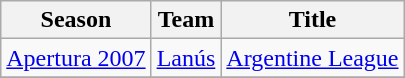<table class="wikitable">
<tr>
<th>Season</th>
<th>Team</th>
<th>Title</th>
</tr>
<tr>
<td><a href='#'>Apertura 2007</a></td>
<td><a href='#'>Lanús</a></td>
<td><a href='#'>Argentine League</a></td>
</tr>
<tr>
</tr>
</table>
